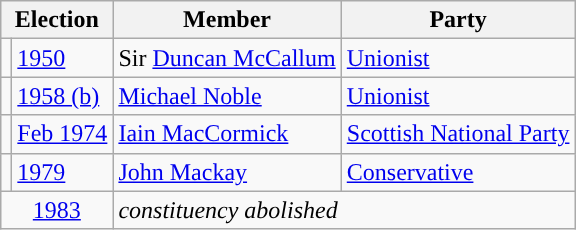<table class="wikitable">
<tr>
<th colspan="2">Election</th>
<th>Member </th>
<th>Party</th>
</tr>
<tr>
<td style="color:inherit;background-color: "></td>
<td><a href='#'>1950</a></td>
<td>Sir <a href='#'>Duncan McCallum</a></td>
<td><a href='#'>Unionist</a></td>
</tr>
<tr>
<td style="color:inherit;background-color: "></td>
<td><a href='#'>1958 (b)</a></td>
<td><a href='#'>Michael Noble</a></td>
<td><a href='#'>Unionist</a></td>
</tr>
<tr>
<td style="color:inherit;background-color: "></td>
<td><a href='#'>Feb 1974</a></td>
<td><a href='#'>Iain MacCormick</a></td>
<td><a href='#'>Scottish National Party</a></td>
</tr>
<tr>
<td style="color:inherit;background-color: "></td>
<td><a href='#'>1979</a></td>
<td><a href='#'>John Mackay</a></td>
<td><a href='#'>Conservative</a></td>
</tr>
<tr>
<td colspan="2" align="center"><a href='#'>1983</a></td>
<td colspan="2"><em>constituency abolished</em></td>
</tr>
</table>
